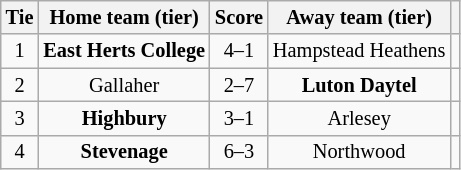<table class="wikitable" style="text-align:center; font-size:85%">
<tr>
<th>Tie</th>
<th>Home team (tier)</th>
<th>Score</th>
<th>Away team (tier)</th>
<th></th>
</tr>
<tr>
<td align="center">1</td>
<td><strong>East Herts College</strong></td>
<td align="center">4–1</td>
<td>Hampstead Heathens</td>
<td></td>
</tr>
<tr>
<td align="center">2</td>
<td>Gallaher</td>
<td align="center">2–7</td>
<td><strong>Luton Daytel</strong></td>
<td></td>
</tr>
<tr>
<td align="center">3</td>
<td><strong>Highbury</strong></td>
<td align="center">3–1</td>
<td>Arlesey</td>
<td></td>
</tr>
<tr>
<td align="center">4</td>
<td><strong>Stevenage</strong></td>
<td align="center">6–3</td>
<td>Northwood</td>
<td></td>
</tr>
</table>
